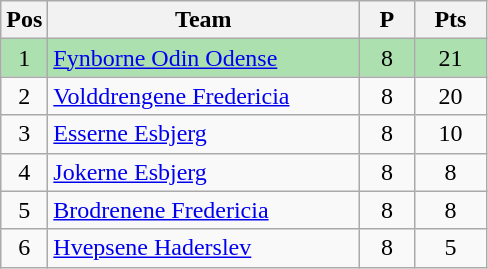<table class="wikitable" style="font-size: 100%">
<tr>
<th width=20>Pos</th>
<th width=200>Team</th>
<th width=30>P</th>
<th width=40>Pts</th>
</tr>
<tr align=center style="background:#ACE1AF;">
<td>1</td>
<td align="left"><a href='#'>Fynborne Odin Odense</a></td>
<td>8</td>
<td>21</td>
</tr>
<tr align=center>
<td>2</td>
<td align="left"><a href='#'>Volddrengene Fredericia</a></td>
<td>8</td>
<td>20</td>
</tr>
<tr align=center>
<td>3</td>
<td align="left"><a href='#'>Esserne Esbjerg</a></td>
<td>8</td>
<td>10</td>
</tr>
<tr align=center>
<td>4</td>
<td align="left"><a href='#'>Jokerne Esbjerg</a></td>
<td>8</td>
<td>8</td>
</tr>
<tr align=center>
<td>5</td>
<td align="left"><a href='#'>Brodrenene Fredericia</a></td>
<td>8</td>
<td>8</td>
</tr>
<tr align=center>
<td>6</td>
<td align="left"><a href='#'>Hvepsene Haderslev</a></td>
<td>8</td>
<td>5</td>
</tr>
</table>
